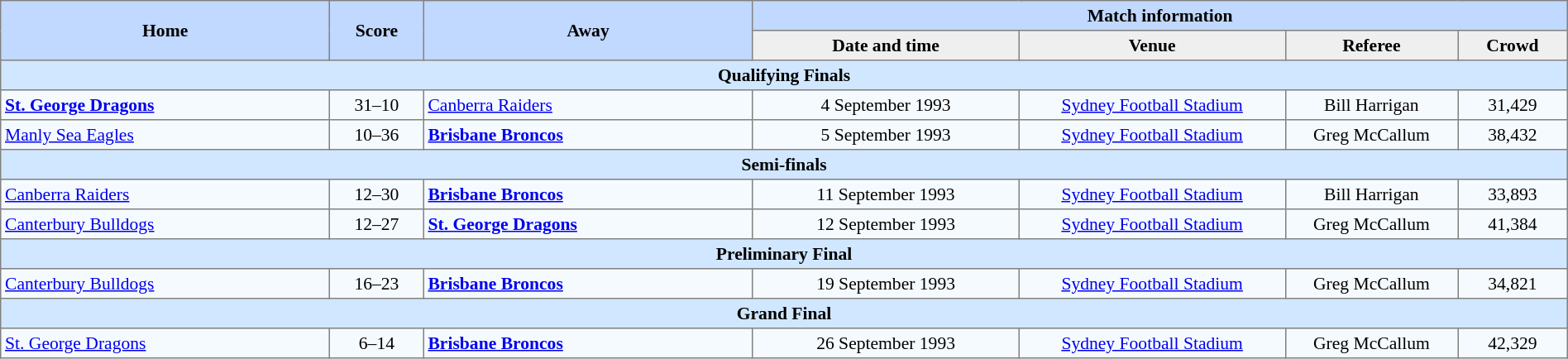<table border=1 style="border-collapse:collapse; font-size:90%; text-align:center;" cellpadding=3 cellspacing=0 width=100%>
<tr bgcolor=#C1D8FF>
<th rowspan=2 width=21%>Home</th>
<th rowspan=2 width=6%>Score</th>
<th rowspan=2 width=21%>Away</th>
<th colspan=6>Match information</th>
</tr>
<tr bgcolor=#EFEFEF>
<th width=17%>Date and time</th>
<th width=17%>Venue</th>
<th width=11%>Referee</th>
<th width=7%>Crowd</th>
</tr>
<tr bgcolor="#D0E7FF">
<td colspan=7><strong>Qualifying Finals</strong></td>
</tr>
<tr bgcolor=#F5FAFF>
<td align=left> <strong><a href='#'>St. George Dragons</a></strong></td>
<td>31–10</td>
<td align=left> <a href='#'>Canberra Raiders</a></td>
<td>4 September 1993</td>
<td><a href='#'>Sydney Football Stadium</a></td>
<td>Bill Harrigan</td>
<td>31,429</td>
</tr>
<tr bgcolor=#F5FAFF>
<td align=left> <a href='#'>Manly Sea Eagles</a></td>
<td>10–36</td>
<td align=left> <strong><a href='#'>Brisbane Broncos</a></strong></td>
<td>5 September 1993</td>
<td><a href='#'>Sydney Football Stadium</a></td>
<td>Greg McCallum</td>
<td>38,432</td>
</tr>
<tr bgcolor="#D0E7FF">
<td colspan=7><strong>Semi-finals</strong></td>
</tr>
<tr bgcolor=#F5FAFF>
<td align=left> <a href='#'>Canberra Raiders</a></td>
<td>12–30</td>
<td align=left> <strong><a href='#'>Brisbane Broncos</a></strong></td>
<td>11 September 1993</td>
<td><a href='#'>Sydney Football Stadium</a></td>
<td>Bill Harrigan</td>
<td>33,893</td>
</tr>
<tr bgcolor=#F5FAFF>
<td align=left> <a href='#'>Canterbury Bulldogs</a></td>
<td>12–27</td>
<td align=left> <strong><a href='#'>St. George Dragons</a></strong></td>
<td>12 September 1993</td>
<td><a href='#'>Sydney Football Stadium</a></td>
<td>Greg McCallum</td>
<td>41,384</td>
</tr>
<tr bgcolor="#D0E7FF">
<td colspan=7><strong>Preliminary Final</strong></td>
</tr>
<tr bgcolor=#F5FAFF>
<td align=left> <a href='#'>Canterbury Bulldogs</a></td>
<td>16–23</td>
<td align=left> <strong><a href='#'>Brisbane Broncos</a></strong></td>
<td>19 September 1993</td>
<td><a href='#'>Sydney Football Stadium</a></td>
<td>Greg McCallum</td>
<td>34,821</td>
</tr>
<tr bgcolor="#D0E7FF">
<td colspan=7><strong>Grand Final</strong></td>
</tr>
<tr bgcolor=#F5FAFF>
<td align=left> <a href='#'>St. George Dragons</a></td>
<td>6–14</td>
<td align=left> <strong><a href='#'>Brisbane Broncos</a></strong></td>
<td>26 September 1993</td>
<td><a href='#'>Sydney Football Stadium</a></td>
<td>Greg McCallum</td>
<td>42,329</td>
</tr>
</table>
